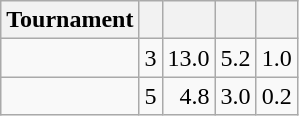<table class="wikitable sortable" style="text-align:right;">
<tr>
<th>Tournament</th>
<th></th>
<th></th>
<th></th>
<th></th>
</tr>
<tr>
<td></td>
<td>3</td>
<td>13.0</td>
<td>5.2</td>
<td>1.0</td>
</tr>
<tr>
<td></td>
<td>5</td>
<td>4.8</td>
<td>3.0</td>
<td>0.2</td>
</tr>
</table>
